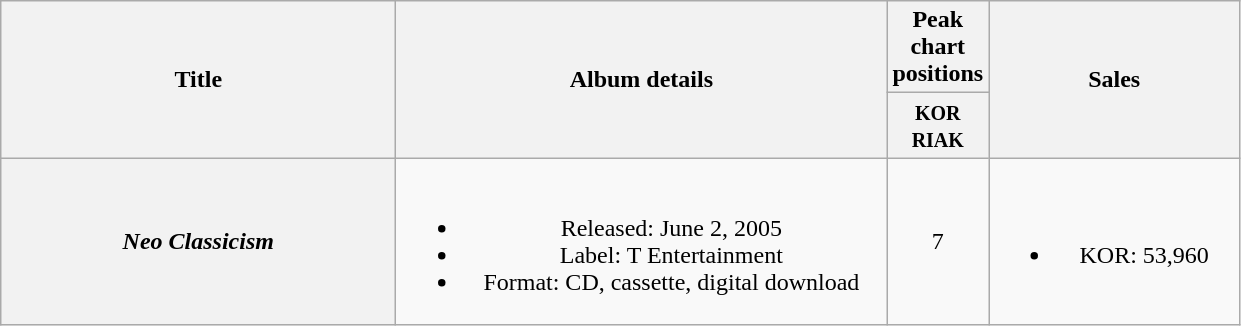<table class="wikitable plainrowheaders" style="text-align:center;">
<tr>
<th scope="col" rowspan="2" style="width:16em;">Title</th>
<th scope="col" rowspan="2" style="width:20em;">Album details</th>
<th scope="col" colspan="1">Peak chart positions</th>
<th scope="col" rowspan="2" style="width:10em;">Sales</th>
</tr>
<tr>
<th style="width:3em;"><small>KOR<br>RIAK</small><br></th>
</tr>
<tr>
<th scope="row"><em>Neo Classicism</em></th>
<td><br><ul><li>Released: June 2, 2005</li><li>Label: T Entertainment</li><li>Format: CD, cassette, digital download</li></ul></td>
<td>7</td>
<td><br><ul><li>KOR: 53,960</li></ul></td>
</tr>
</table>
